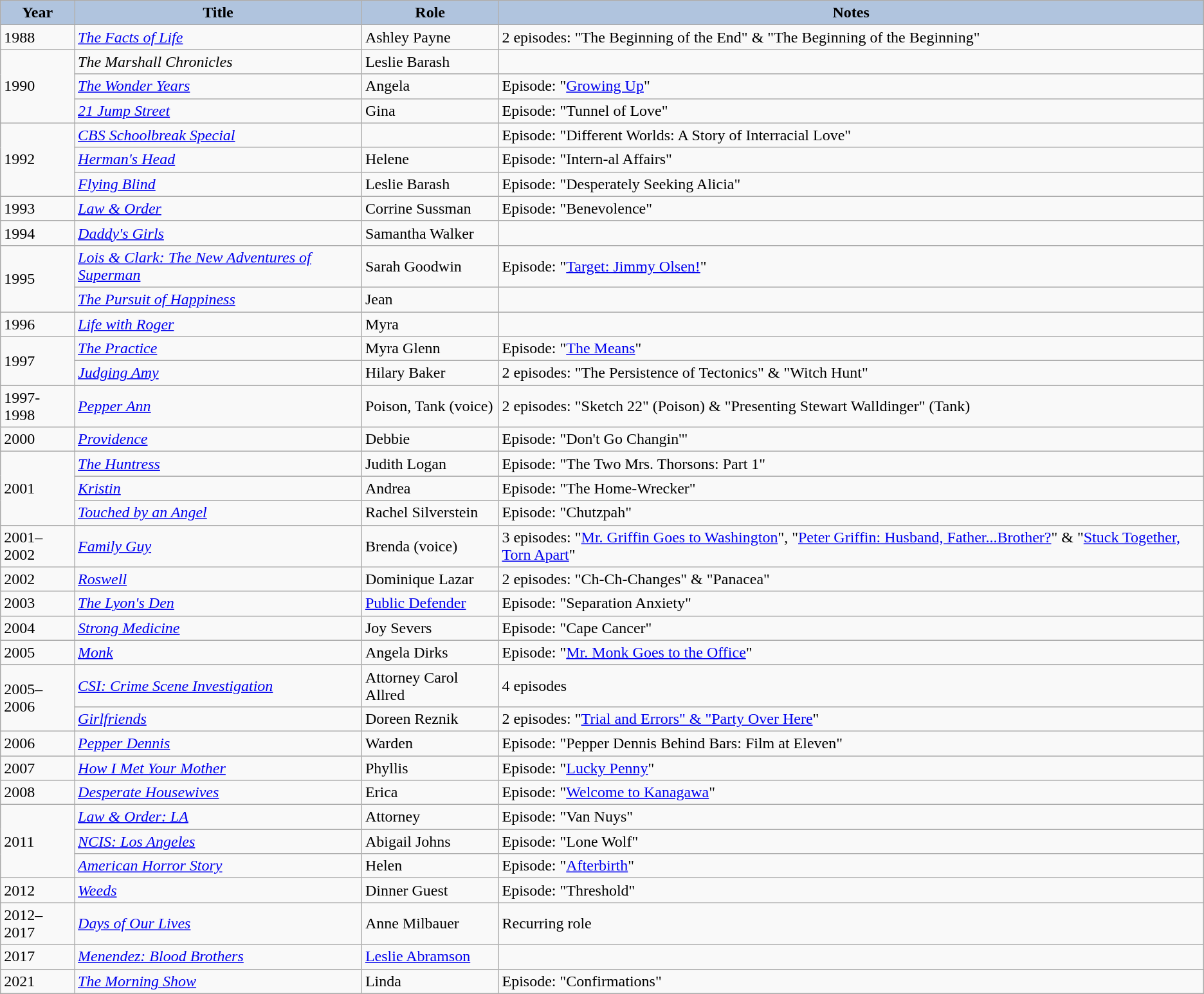<table class="wikitable">
<tr>
<th style="background:#B0C4DE;">Year</th>
<th style="background:#B0C4DE;">Title</th>
<th style="background:#B0C4DE;">Role</th>
<th style="background:#B0C4DE;">Notes</th>
</tr>
<tr>
<td>1988</td>
<td><em><a href='#'>The Facts of Life</a></em></td>
<td>Ashley Payne</td>
<td>2 episodes: "The Beginning of the End" & "The Beginning of the Beginning"</td>
</tr>
<tr>
<td rowspan="3">1990</td>
<td><em>The Marshall Chronicles</em></td>
<td>Leslie Barash</td>
<td></td>
</tr>
<tr>
<td><em><a href='#'>The Wonder Years</a></em></td>
<td>Angela</td>
<td>Episode: "<a href='#'>Growing Up</a>"</td>
</tr>
<tr>
<td><em><a href='#'>21 Jump Street</a></em></td>
<td>Gina</td>
<td>Episode: "Tunnel of Love"</td>
</tr>
<tr>
<td rowspan="3">1992</td>
<td><em><a href='#'>CBS Schoolbreak Special</a></em></td>
<td></td>
<td>Episode: "Different Worlds: A Story of Interracial Love"</td>
</tr>
<tr>
<td><em><a href='#'>Herman's Head</a></em></td>
<td>Helene</td>
<td>Episode: "Intern-al Affairs"</td>
</tr>
<tr>
<td><em><a href='#'>Flying Blind</a></em></td>
<td>Leslie Barash</td>
<td>Episode: "Desperately Seeking Alicia"</td>
</tr>
<tr>
<td>1993</td>
<td><em><a href='#'>Law & Order</a></em></td>
<td>Corrine Sussman</td>
<td>Episode: "Benevolence"</td>
</tr>
<tr>
<td>1994</td>
<td><em><a href='#'>Daddy's Girls</a></em></td>
<td>Samantha Walker</td>
<td></td>
</tr>
<tr>
<td rowspan="2">1995</td>
<td><em><a href='#'>Lois & Clark: The New Adventures of Superman</a></em></td>
<td>Sarah Goodwin</td>
<td>Episode: "<a href='#'>Target: Jimmy Olsen!</a>"</td>
</tr>
<tr>
<td><em><a href='#'>The Pursuit of Happiness</a></em></td>
<td>Jean</td>
<td></td>
</tr>
<tr>
<td>1996</td>
<td><em><a href='#'>Life with Roger</a></em></td>
<td>Myra</td>
<td></td>
</tr>
<tr>
<td rowspan="2">1997</td>
<td><em><a href='#'>The Practice</a></em></td>
<td>Myra Glenn</td>
<td>Episode: "<a href='#'>The Means</a>"</td>
</tr>
<tr>
<td><em><a href='#'>Judging Amy</a></em></td>
<td>Hilary Baker</td>
<td>2 episodes: "The Persistence of Tectonics" & "Witch Hunt"</td>
</tr>
<tr>
<td>1997-1998</td>
<td><em><a href='#'>Pepper Ann</a></em></td>
<td>Poison, Tank (voice)</td>
<td>2 episodes: "Sketch 22" (Poison) & "Presenting Stewart Walldinger" (Tank)</td>
</tr>
<tr>
<td>2000</td>
<td><em><a href='#'>Providence</a></em></td>
<td>Debbie</td>
<td>Episode: "Don't Go Changin'"</td>
</tr>
<tr>
<td rowspan="3">2001</td>
<td><em><a href='#'>The Huntress</a></em></td>
<td>Judith Logan</td>
<td>Episode: "The Two Mrs. Thorsons: Part 1"</td>
</tr>
<tr>
<td><em><a href='#'>Kristin</a></em></td>
<td>Andrea</td>
<td>Episode: "The Home-Wrecker"</td>
</tr>
<tr>
<td><em><a href='#'>Touched by an Angel</a></em></td>
<td>Rachel Silverstein</td>
<td>Episode: "Chutzpah"</td>
</tr>
<tr>
<td>2001–2002</td>
<td><em><a href='#'>Family Guy</a></em></td>
<td>Brenda (voice)</td>
<td>3 episodes: "<a href='#'>Mr. Griffin Goes to Washington</a>", "<a href='#'>Peter Griffin: Husband, Father...Brother?</a>" & "<a href='#'>Stuck Together, Torn Apart</a>"</td>
</tr>
<tr>
<td>2002</td>
<td><em><a href='#'>Roswell</a></em></td>
<td>Dominique Lazar</td>
<td>2 episodes: "Ch-Ch-Changes" & "Panacea"</td>
</tr>
<tr>
<td>2003</td>
<td><em><a href='#'>The Lyon's Den</a></em></td>
<td><a href='#'>Public Defender</a></td>
<td>Episode: "Separation Anxiety"</td>
</tr>
<tr>
<td>2004</td>
<td><em><a href='#'>Strong Medicine</a></em></td>
<td>Joy Severs</td>
<td>Episode: "Cape Cancer"</td>
</tr>
<tr>
<td>2005</td>
<td><em><a href='#'>Monk</a></em></td>
<td>Angela Dirks</td>
<td>Episode: "<a href='#'>Mr. Monk Goes to the Office</a>"</td>
</tr>
<tr>
<td rowspan="2">2005–2006</td>
<td><em><a href='#'>CSI: Crime Scene Investigation</a></em></td>
<td>Attorney Carol Allred</td>
<td>4 episodes</td>
</tr>
<tr>
<td><em><a href='#'>Girlfriends</a></em></td>
<td>Doreen Reznik</td>
<td>2 episodes: "<a href='#'>Trial and Errors" & "Party Over Here</a>"</td>
</tr>
<tr>
<td>2006</td>
<td><em><a href='#'>Pepper Dennis</a></em></td>
<td>Warden</td>
<td>Episode: "Pepper Dennis Behind Bars: Film at Eleven"</td>
</tr>
<tr>
<td>2007</td>
<td><em><a href='#'>How I Met Your Mother</a></em></td>
<td>Phyllis</td>
<td>Episode: "<a href='#'>Lucky Penny</a>"</td>
</tr>
<tr>
<td>2008</td>
<td><em><a href='#'>Desperate Housewives</a></em></td>
<td>Erica</td>
<td>Episode: "<a href='#'>Welcome to Kanagawa</a>"</td>
</tr>
<tr>
<td rowspan="3">2011</td>
<td><em><a href='#'>Law & Order: LA</a></em></td>
<td>Attorney</td>
<td>Episode: "Van Nuys"</td>
</tr>
<tr>
<td><em><a href='#'>NCIS: Los Angeles</a></em></td>
<td>Abigail Johns</td>
<td>Episode: "Lone Wolf"</td>
</tr>
<tr>
<td><em><a href='#'>American Horror Story</a></em></td>
<td>Helen</td>
<td>Episode: "<a href='#'>Afterbirth</a>"</td>
</tr>
<tr>
<td>2012</td>
<td><em><a href='#'>Weeds</a></em></td>
<td>Dinner Guest</td>
<td>Episode: "Threshold"</td>
</tr>
<tr>
<td>2012–2017</td>
<td><em><a href='#'>Days of Our Lives</a></em></td>
<td>Anne Milbauer</td>
<td>Recurring role</td>
</tr>
<tr>
<td>2017</td>
<td><em><a href='#'>Menendez: Blood Brothers</a></em></td>
<td><a href='#'>Leslie Abramson</a></td>
</tr>
<tr>
<td>2021</td>
<td><em><a href='#'>The Morning Show</a></em></td>
<td>Linda</td>
<td>Episode: "Confirmations"</td>
</tr>
</table>
